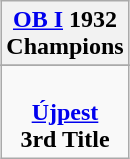<table class="wikitable" style="text-align: center; margin: 0 auto;">
<tr>
<th><a href='#'>OB I</a> 1932<br>Champions</th>
</tr>
<tr>
</tr>
<tr>
<td> <br><strong><a href='#'>Újpest</a></strong><br><strong>3rd Title</strong></td>
</tr>
</table>
